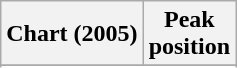<table class="wikitable sortable plainrowheaders" style="text-align:center">
<tr>
<th scope="col">Chart (2005)</th>
<th scope="col">Peak<br>position</th>
</tr>
<tr>
</tr>
<tr>
</tr>
<tr>
</tr>
<tr>
</tr>
<tr>
</tr>
<tr>
</tr>
<tr>
</tr>
<tr>
</tr>
<tr>
</tr>
<tr>
</tr>
<tr>
</tr>
<tr>
</tr>
<tr>
</tr>
<tr>
</tr>
<tr>
</tr>
<tr>
</tr>
<tr>
</tr>
<tr>
</tr>
<tr>
</tr>
<tr>
</tr>
<tr>
</tr>
<tr>
</tr>
</table>
